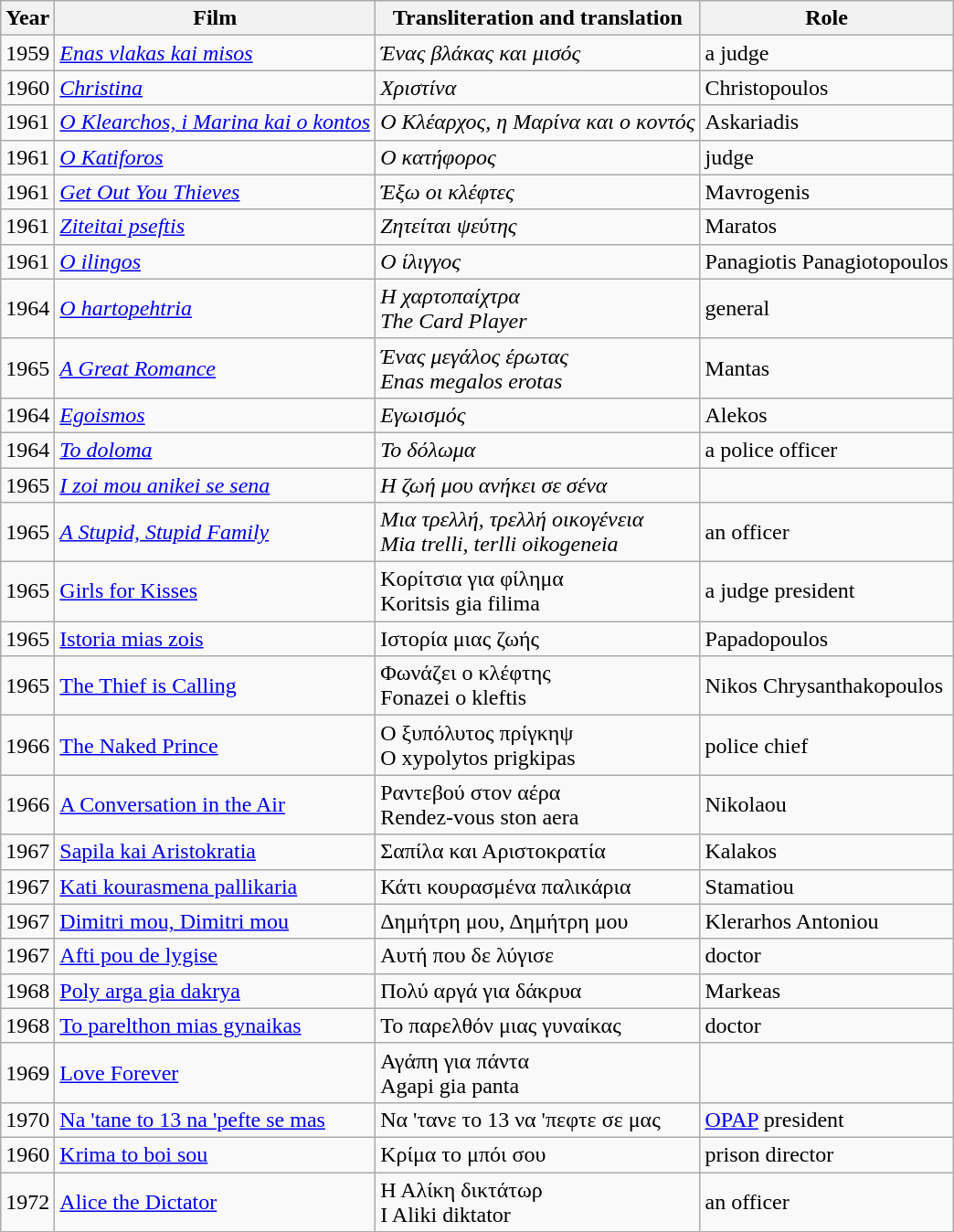<table class="wikitable">
<tr>
<th>Year</th>
<th>Film</th>
<th>Transliteration and translation</th>
<th>Role</th>
</tr>
<tr>
<td>1959</td>
<td><em><a href='#'>Enas vlakas kai misos</a></em></td>
<td><em>Ένας βλάκας και μισός</em></td>
<td>a judge</td>
</tr>
<tr>
<td>1960</td>
<td><em><a href='#'>Christina</a></em></td>
<td><em>Χριστίνα</em></td>
<td>Christopoulos</td>
</tr>
<tr>
<td>1961</td>
<td><em><a href='#'>O Klearchos, i Marina kai o kontos</a></em></td>
<td><em>Ο Κλέαρχος, η Μαρίνα και ο κοντός</em></td>
<td>Askariadis</td>
</tr>
<tr>
<td>1961</td>
<td><em><a href='#'>O Katiforos</a></em></td>
<td><em>Ο κατήφορος</em></td>
<td>judge</td>
</tr>
<tr>
<td>1961</td>
<td><em><a href='#'>Get Out You Thieves</a></em></td>
<td><em>Έξω οι κλέφτες</em></td>
<td>Mavrogenis</td>
</tr>
<tr>
<td>1961</td>
<td><em><a href='#'>Ziteitai pseftis</a></em></td>
<td><em>Ζητείται ψεύτης</em></td>
<td>Maratos</td>
</tr>
<tr>
<td>1961</td>
<td><em><a href='#'>O ilingos</a></em></td>
<td><em>Ο ίλιγγος</em></td>
<td>Panagiotis Panagiotopoulos</td>
</tr>
<tr>
<td>1964</td>
<td><em><a href='#'>O hartopehtria</a></em></td>
<td><em>Η χαρτοπαίχτρα</em><br><em>The Card Player</em></td>
<td>general</td>
</tr>
<tr>
<td>1965</td>
<td><em><a href='#'>A Great Romance</a></em></td>
<td><em>Ένας μεγάλος έρωτας</em><br><em>Enas megalos erotas</em></td>
<td>Mantas</td>
</tr>
<tr>
<td>1964</td>
<td><em><a href='#'>Egoismos</a></em></td>
<td><em>Εγωισμός</em></td>
<td>Alekos</td>
</tr>
<tr>
<td>1964</td>
<td><em><a href='#'>To doloma</a></em></td>
<td><em>Το δόλωμα</em></td>
<td>a police officer</td>
</tr>
<tr>
<td>1965</td>
<td><em><a href='#'>I zoi mou anikei se sena</a></em></td>
<td><em>Η ζωή μου ανήκει σε σένα</em></td>
<td></td>
</tr>
<tr>
<td>1965</td>
<td><em><a href='#'>A Stupid, Stupid Family</a></em></td>
<td><em>Μια τρελλή, τρελλή οικογένεια</em><br><em>Mia trelli, terlli oikogeneia</td>
<td>an officer</td>
</tr>
<tr>
<td>1965</td>
<td></em><a href='#'>Girls for Kisses</a><em></td>
<td></em>Κορίτσια για φίλημα<em><br></em>Koritsis gia filima<em></td>
<td>a judge president</td>
</tr>
<tr>
<td>1965</td>
<td></em><a href='#'>Istoria mias zois</a><em></td>
<td></em>Ιστορία μιας ζωής<em></td>
<td>Papadopoulos</td>
</tr>
<tr>
<td>1965</td>
<td></em><a href='#'>The Thief is Calling</a><em></td>
<td></em>Φωνάζει ο κλέφτης<em><br></em>Fonazei o kleftis<em></td>
<td>Nikos Chrysanthakopoulos</td>
</tr>
<tr>
<td>1966</td>
<td></em><a href='#'>The Naked Prince</a><em></td>
<td></em>Ο ξυπόλυτος πρίγκηψ<em><br></em>O xypolytos prigkipas<em></td>
<td>police chief</td>
</tr>
<tr>
<td>1966</td>
<td></em><a href='#'>A Conversation in the Air</a><em></td>
<td></em>Ραντεβού στον αέρα<em><br></em>Rendez-vous ston aera<em></td>
<td>Nikolaou</td>
</tr>
<tr>
<td>1967</td>
<td></em><a href='#'>Sapila kai Aristokratia</a><em></td>
<td></em>Σαπίλα και Αριστοκρατία<em></td>
<td>Kalakos</td>
</tr>
<tr>
<td>1967</td>
<td></em><a href='#'>Kati kourasmena pallikaria</a><em></td>
<td></em>Κάτι κουρασμένα παλικάρια<em></td>
<td>Stamatiou</td>
</tr>
<tr>
<td>1967</td>
<td></em><a href='#'>Dimitri mou, Dimitri mou</a><em></td>
<td></em>Δημήτρη μου, Δημήτρη μου<em></td>
<td>Klerarhos Antoniou</td>
</tr>
<tr>
<td>1967</td>
<td></em><a href='#'>Afti pou de lygise</a><em></td>
<td></em>Αυτή που δε λύγισε<em></td>
<td>doctor</td>
</tr>
<tr>
<td>1968</td>
<td></em><a href='#'>Poly arga gia dakrya</a><em></td>
<td></em>Πολύ αργά για δάκρυα<em></td>
<td>Markeas</td>
</tr>
<tr>
<td>1968</td>
<td></em><a href='#'>To parelthon mias gynaikas</a><em></td>
<td></em>Το παρελθόν μιας γυναίκας<em></td>
<td>doctor</td>
</tr>
<tr>
<td>1969</td>
<td></em><a href='#'>Love Forever</a><em></td>
<td></em>Αγάπη για πάντα<em><br></em>Agapi gia panta<em></td>
<td></td>
</tr>
<tr>
<td>1970</td>
<td></em><a href='#'>Na 'tane to 13 na 'pefte se mas</a><em></td>
<td></em>Να 'τανε το 13 να 'πεφτε σε μας<em></td>
<td><a href='#'>OPAP</a> president</td>
</tr>
<tr>
<td>1960</td>
<td></em><a href='#'>Krima to boi sou</a><em></td>
<td></em>Κρίμα το μπόι σου<em></td>
<td>prison director</td>
</tr>
<tr>
<td>1972</td>
<td></em><a href='#'>Alice the Dictator</a><em></td>
<td></em>Η Αλίκη δικτάτωρ<em><br></em>I Aliki diktator<em></td>
<td>an officer</td>
</tr>
</table>
